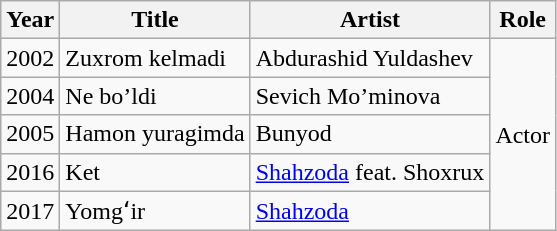<table class="wikitable sortable">
<tr>
<th>Year</th>
<th>Title</th>
<th>Artist</th>
<th>Role</th>
</tr>
<tr>
<td>2002</td>
<td>Zuxrom kelmadi</td>
<td>Abdurashid Yuldashev</td>
<td rowspan="5">Actor</td>
</tr>
<tr>
<td>2004</td>
<td>Ne bo’ldi</td>
<td>Sevich Mo’minova</td>
</tr>
<tr>
<td>2005</td>
<td>Hamon yuragimda</td>
<td>Bunyod</td>
</tr>
<tr>
<td>2016</td>
<td>Ket</td>
<td><a href='#'>Shahzoda</a> feat. Shoxrux</td>
</tr>
<tr>
<td>2017</td>
<td>Yomgʻir</td>
<td><a href='#'>Shahzoda</a></td>
</tr>
</table>
